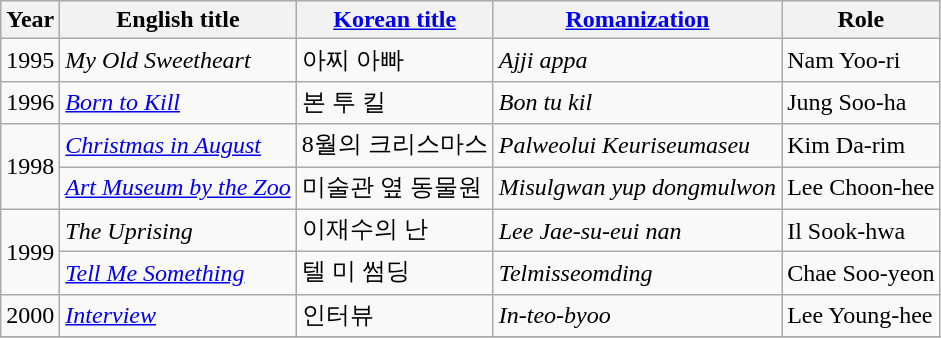<table class="wikitable">
<tr>
<th>Year</th>
<th>English title</th>
<th><a href='#'>Korean title</a></th>
<th><a href='#'>Romanization</a></th>
<th>Role</th>
</tr>
<tr>
<td>1995</td>
<td><em>My Old Sweetheart</em></td>
<td>아찌 아빠</td>
<td><em>Ajji appa</em></td>
<td>Nam Yoo-ri</td>
</tr>
<tr>
<td>1996</td>
<td><em><a href='#'>Born to Kill</a></em></td>
<td>본 투 킬</td>
<td><em>Bon tu kil </em></td>
<td>Jung Soo-ha</td>
</tr>
<tr>
<td rowspan=2>1998</td>
<td><em><a href='#'>Christmas in August</a></em></td>
<td>8월의 크리스마스</td>
<td><em>Palweolui Keuriseumaseu</em></td>
<td>Kim Da-rim</td>
</tr>
<tr>
<td><em><a href='#'>Art Museum by the Zoo</a></em></td>
<td>미술관 옆 동물원</td>
<td><em>Misulgwan yup dongmulwon</em></td>
<td>Lee Choon-hee</td>
</tr>
<tr>
<td rowspan=2>1999</td>
<td><em>The Uprising</em></td>
<td>이재수의 난</td>
<td><em>Lee Jae-su-eui nan</em></td>
<td>Il Sook-hwa</td>
</tr>
<tr>
<td><em><a href='#'>Tell Me Something</a></em></td>
<td>텔 미 썸딩</td>
<td><em>Telmisseomding</em></td>
<td>Chae Soo-yeon</td>
</tr>
<tr>
<td>2000</td>
<td><em><a href='#'>Interview</a></em></td>
<td>인터뷰</td>
<td><em>In-teo-byoo</em></td>
<td>Lee Young-hee</td>
</tr>
<tr>
</tr>
</table>
